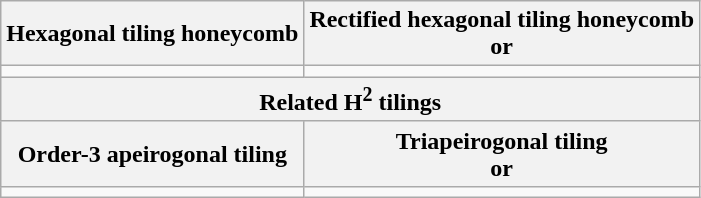<table class=wikitable>
<tr>
<th>Hexagonal tiling honeycomb<br></th>
<th>Rectified hexagonal tiling honeycomb<br> or </th>
</tr>
<tr align=center>
<td></td>
<td></td>
</tr>
<tr>
<th colspan=2>Related H<sup>2</sup> tilings</th>
</tr>
<tr>
<th>Order-3 apeirogonal tiling<br></th>
<th>Triapeirogonal tiling<br> or </th>
</tr>
<tr align=center>
<td></td>
<td></td>
</tr>
</table>
